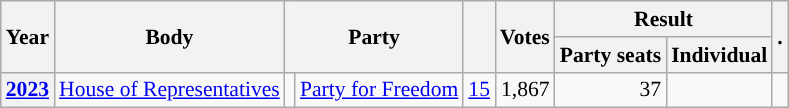<table class="wikitable plainrowheaders sortable" border=2 cellpadding=4 cellspacing=0 style="border: 1px #aaa solid; font-size: 90%; text-align:center;">
<tr>
<th scope="col" rowspan=2>Year</th>
<th scope="col" rowspan=2>Body</th>
<th scope="col" colspan=2 rowspan=2>Party</th>
<th scope="col" rowspan=2></th>
<th scope="col" rowspan=2>Votes</th>
<th scope="colgroup" colspan=2>Result</th>
<th scope="col" rowspan=2 class="unsortable">.</th>
</tr>
<tr>
<th scope="col">Party seats</th>
<th scope="col">Individual</th>
</tr>
<tr>
<th scope="row"><a href='#'>2023</a></th>
<td><a href='#'>House of Representatives</a></td>
<td style="background-color:"></td>
<td><a href='#'>Party for Freedom</a></td>
<td style=text-align:right><a href='#'>15</a></td>
<td style=text-align:right>1,867</td>
<td style=text-align:right>37</td>
<td></td>
<td></td>
</tr>
</table>
